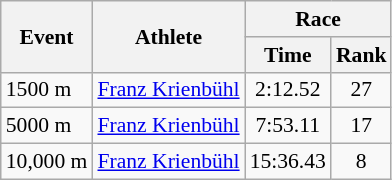<table class="wikitable" border="1" style="font-size:90%">
<tr>
<th rowspan=2>Event</th>
<th rowspan=2>Athlete</th>
<th colspan=2>Race</th>
</tr>
<tr>
<th>Time</th>
<th>Rank</th>
</tr>
<tr>
<td>1500 m</td>
<td><a href='#'>Franz Krienbühl</a></td>
<td align=center>2:12.52</td>
<td align=center>27</td>
</tr>
<tr>
<td>5000 m</td>
<td><a href='#'>Franz Krienbühl</a></td>
<td align=center>7:53.11</td>
<td align=center>17</td>
</tr>
<tr>
<td>10,000 m</td>
<td><a href='#'>Franz Krienbühl</a></td>
<td align=center>15:36.43</td>
<td align=center>8</td>
</tr>
</table>
